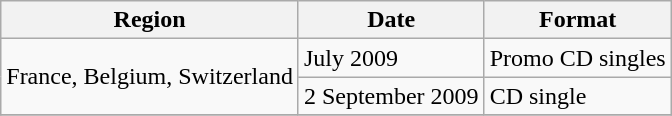<table class="wikitable" border="1">
<tr>
<th>Region</th>
<th>Date</th>
<th>Format</th>
</tr>
<tr>
<td rowspan=2>France, Belgium, Switzerland</td>
<td>July 2009</td>
<td>Promo CD singles</td>
</tr>
<tr>
<td>2 September 2009</td>
<td>CD single</td>
</tr>
<tr>
</tr>
</table>
